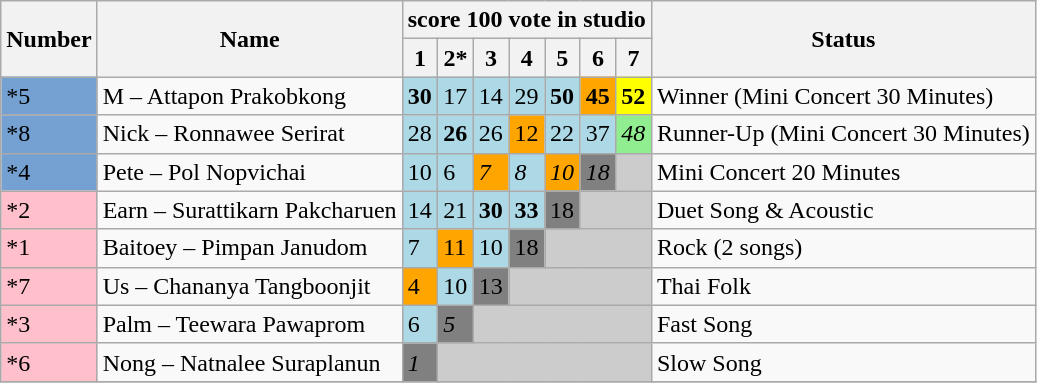<table class="wikitable">
<tr>
<th rowspan=2>Number</th>
<th rowspan=2>Name</th>
<th colspan=7>score 100 vote in studio</th>
<th rowspan=2>Status</th>
</tr>
<tr>
<th>1</th>
<th>2*</th>
<th>3</th>
<th>4</th>
<th>5</th>
<th>6</th>
<th>7</th>
</tr>
<tr>
<td style="background:#75A1D2">*5</td>
<td>M – Attapon Prakobkong</td>
<td bgcolor="lightblue"><span><strong>30</strong></span></td>
<td bgcolor="lightblue">17</td>
<td bgcolor="lightblue">14</td>
<td bgcolor="lightblue">29</td>
<td bgcolor="lightblue"><span><strong>50</strong></span></td>
<td bgcolor="orange"><span><strong>45</strong></span></td>
<td bgcolor="yellow"><span><strong>52</strong></span></td>
<td>Winner (Mini Concert 30 Minutes)</td>
</tr>
<tr>
<td style="background:#75A1D2">*8</td>
<td>Nick – Ronnawee Serirat</td>
<td bgcolor="lightblue">28</td>
<td bgcolor="lightblue"><span><strong>26</strong></span></td>
<td bgcolor="lightblue">26</td>
<td bgcolor="orange">12</td>
<td bgcolor="lightblue">22</td>
<td bgcolor="lightblue">37</td>
<td bgcolor="lightgreen"><span><em>48</em></span></td>
<td>Runner-Up (Mini Concert 30 Minutes)</td>
</tr>
<tr>
<td style="background:#75A1D2">*4</td>
<td>Pete – Pol Nopvichai</td>
<td bgcolor="lightblue">10</td>
<td bgcolor="lightblue">6</td>
<td bgcolor="orange"><span><em>7</em></span></td>
<td bgcolor="lightblue"><span><em>8</em></span></td>
<td bgcolor="orange"><span><em>10</em></span></td>
<td bgcolor = "gray"><span><em>18</em></span></td>
<td style="background:#CCCCCC;" colspan=" 1 "></td>
<td>Mini Concert 20 Minutes</td>
</tr>
<tr>
<td style="background:pink;">*2</td>
<td>Earn – Surattikarn Pakcharuen</td>
<td bgcolor="lightblue">14</td>
<td bgcolor="lightblue">21</td>
<td bgcolor="lightblue"><span><strong>30</strong></span></td>
<td bgcolor="lightblue"><span><strong>33</strong></span></td>
<td bgcolor = "gray">18</td>
<td style="background:#CCCCCC;" colspan=" 2 "></td>
<td>Duet Song & Acoustic</td>
</tr>
<tr>
<td style="background:pink;">*1</td>
<td>Baitoey – Pimpan Janudom</td>
<td bgcolor="lightblue">7</td>
<td bgcolor="orange">11</td>
<td bgcolor="lightblue">10</td>
<td bgcolor = "gray">18</td>
<td style="background:#CCCCCC;" colspan=" 3 "></td>
<td>Rock (2 songs)</td>
</tr>
<tr>
<td style="background:pink;">*7</td>
<td>Us – Chananya Tangboonjit</td>
<td bgcolor="orange">4</td>
<td bgcolor="lightblue">10</td>
<td bgcolor = "gray">13</td>
<td style="background:#CCCCCC;" colspan=" 4 "></td>
<td>Thai Folk</td>
</tr>
<tr>
<td style="background:pink;">*3</td>
<td>Palm – Teewara Pawaprom</td>
<td bgcolor="lightblue">6</td>
<td bgcolor = "gray"><span><em>5</em></span></td>
<td style="background:#CCCCCC;" colspan=" 5 "></td>
<td>Fast Song</td>
</tr>
<tr>
<td style="background:pink;">*6</td>
<td>Nong – Natnalee Suraplanun</td>
<td bgcolor = "gray"><span><em>1</em></span></td>
<td style="background:#CCCCCC;" colspan=" 6 "></td>
<td>Slow Song</td>
</tr>
<tr>
</tr>
</table>
